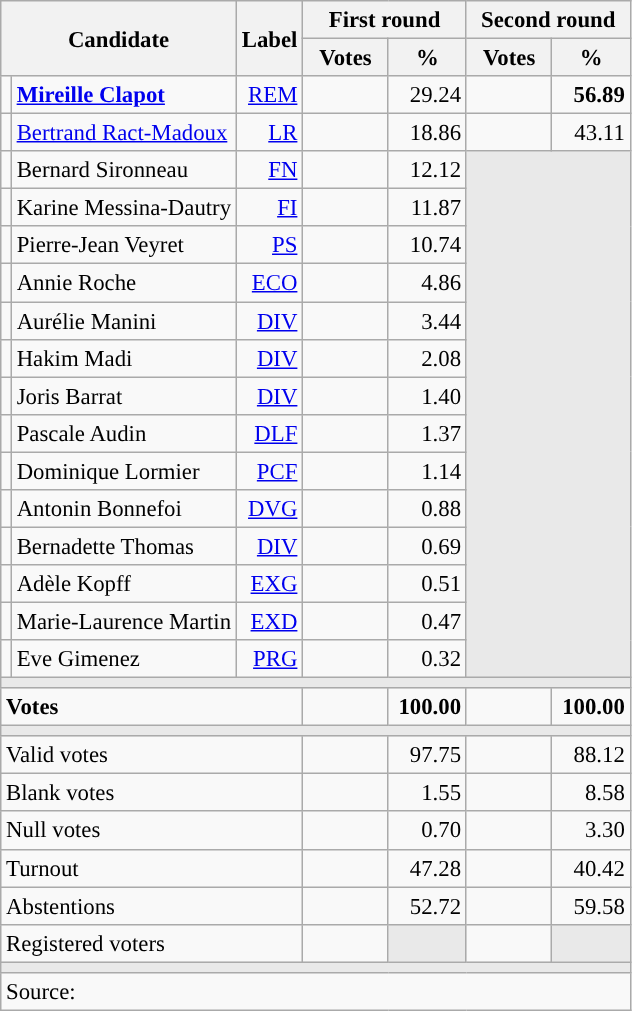<table class="wikitable" style="text-align:right;font-size:95%;">
<tr>
<th rowspan="2" colspan="2">Candidate</th>
<th rowspan="2">Label</th>
<th colspan="2">First round</th>
<th colspan="2">Second round</th>
</tr>
<tr>
<th style="width:50px;">Votes</th>
<th style="width:45px;">%</th>
<th style="width:50px;">Votes</th>
<th style="width:45px;">%</th>
</tr>
<tr>
<td style="color:inherit;background:"></td>
<td style="text-align:left;"><strong><a href='#'>Mireille Clapot</a></strong></td>
<td><a href='#'>REM</a></td>
<td></td>
<td>29.24</td>
<td><strong></strong></td>
<td><strong>56.89</strong></td>
</tr>
<tr>
<td style="color:inherit;background:"></td>
<td style="text-align:left;"><a href='#'>Bertrand Ract-Madoux</a></td>
<td><a href='#'>LR</a></td>
<td></td>
<td>18.86</td>
<td></td>
<td>43.11</td>
</tr>
<tr>
<td style="color:inherit;background:"></td>
<td style="text-align:left;">Bernard Sironneau</td>
<td><a href='#'>FN</a></td>
<td></td>
<td>12.12</td>
<td colspan="2" rowspan="14" style="background:#E9E9E9;"></td>
</tr>
<tr>
<td style="color:inherit;background:"></td>
<td style="text-align:left;">Karine Messina-Dautry</td>
<td><a href='#'>FI</a></td>
<td></td>
<td>11.87</td>
</tr>
<tr>
<td style="color:inherit;background:"></td>
<td style="text-align:left;">Pierre-Jean Veyret</td>
<td><a href='#'>PS</a></td>
<td></td>
<td>10.74</td>
</tr>
<tr>
<td style="color:inherit;background:"></td>
<td style="text-align:left;">Annie Roche</td>
<td><a href='#'>ECO</a></td>
<td></td>
<td>4.86</td>
</tr>
<tr>
<td style="color:inherit;background:"></td>
<td style="text-align:left;">Aurélie Manini</td>
<td><a href='#'>DIV</a></td>
<td></td>
<td>3.44</td>
</tr>
<tr>
<td style="color:inherit;background:"></td>
<td style="text-align:left;">Hakim Madi</td>
<td><a href='#'>DIV</a></td>
<td></td>
<td>2.08</td>
</tr>
<tr>
<td style="color:inherit;background:"></td>
<td style="text-align:left;">Joris Barrat</td>
<td><a href='#'>DIV</a></td>
<td></td>
<td>1.40</td>
</tr>
<tr>
<td style="color:inherit;background:"></td>
<td style="text-align:left;">Pascale Audin</td>
<td><a href='#'>DLF</a></td>
<td></td>
<td>1.37</td>
</tr>
<tr>
<td style="color:inherit;background:"></td>
<td style="text-align:left;">Dominique Lormier</td>
<td><a href='#'>PCF</a></td>
<td></td>
<td>1.14</td>
</tr>
<tr>
<td style="color:inherit;background:"></td>
<td style="text-align:left;">Antonin Bonnefoi</td>
<td><a href='#'>DVG</a></td>
<td></td>
<td>0.88</td>
</tr>
<tr>
<td style="color:inherit;background:"></td>
<td style="text-align:left;">Bernadette Thomas</td>
<td><a href='#'>DIV</a></td>
<td></td>
<td>0.69</td>
</tr>
<tr>
<td style="color:inherit;background:"></td>
<td style="text-align:left;">Adèle Kopff</td>
<td><a href='#'>EXG</a></td>
<td></td>
<td>0.51</td>
</tr>
<tr>
<td style="color:inherit;background:"></td>
<td style="text-align:left;">Marie-Laurence Martin</td>
<td><a href='#'>EXD</a></td>
<td></td>
<td>0.47</td>
</tr>
<tr>
<td style="color:inherit;background:"></td>
<td style="text-align:left;">Eve Gimenez</td>
<td><a href='#'>PRG</a></td>
<td></td>
<td>0.32</td>
</tr>
<tr>
<td colspan="7" style="background:#E9E9E9;"></td>
</tr>
<tr style="font-weight:bold;">
<td colspan="3" style="text-align:left;">Votes</td>
<td></td>
<td>100.00</td>
<td></td>
<td>100.00</td>
</tr>
<tr>
<td colspan="7" style="background:#E9E9E9;"></td>
</tr>
<tr>
<td colspan="3" style="text-align:left;">Valid votes</td>
<td></td>
<td>97.75</td>
<td></td>
<td>88.12</td>
</tr>
<tr>
<td colspan="3" style="text-align:left;">Blank votes</td>
<td></td>
<td>1.55</td>
<td></td>
<td>8.58</td>
</tr>
<tr>
<td colspan="3" style="text-align:left;">Null votes</td>
<td></td>
<td>0.70</td>
<td></td>
<td>3.30</td>
</tr>
<tr>
<td colspan="3" style="text-align:left;">Turnout</td>
<td></td>
<td>47.28</td>
<td></td>
<td>40.42</td>
</tr>
<tr>
<td colspan="3" style="text-align:left;">Abstentions</td>
<td></td>
<td>52.72</td>
<td></td>
<td>59.58</td>
</tr>
<tr>
<td colspan="3" style="text-align:left;">Registered voters</td>
<td></td>
<td style="color:inherit;background:#E9E9E9;"></td>
<td></td>
<td style="color:inherit;background:#E9E9E9;"></td>
</tr>
<tr>
<td colspan="7" style="background:#E9E9E9;"></td>
</tr>
<tr>
<td colspan="7" style="text-align:left;">Source: </td>
</tr>
</table>
